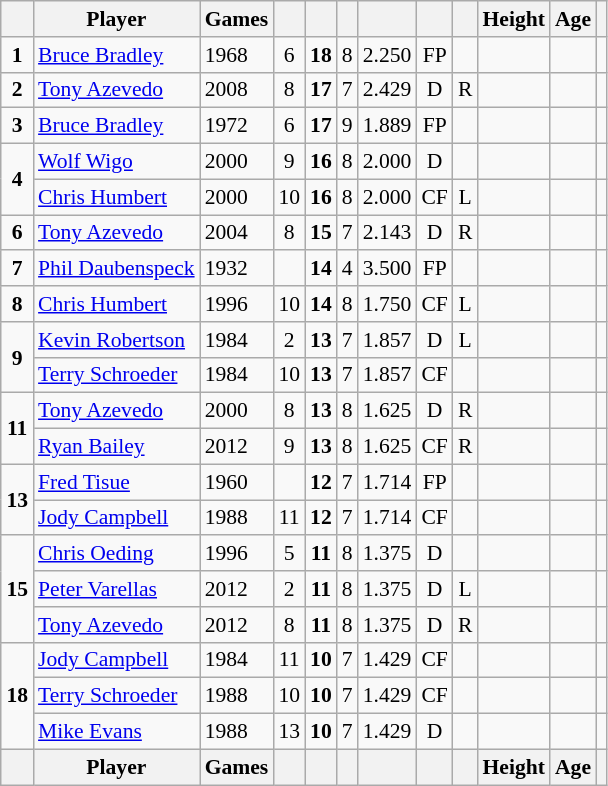<table class="wikitable sortable" style="text-align: center; font-size: 90%; margin-left: 1em;">
<tr>
<th></th>
<th>Player</th>
<th>Games</th>
<th></th>
<th></th>
<th></th>
<th></th>
<th></th>
<th></th>
<th>Height</th>
<th>Age</th>
<th></th>
</tr>
<tr>
<td><strong>1</strong></td>
<td style="text-align: left;" data-sort-value="Bradley, Bruce"><a href='#'>Bruce Bradley</a></td>
<td style="text-align: left;">1968</td>
<td>6</td>
<td><strong>18</strong></td>
<td>8</td>
<td>2.250</td>
<td>FP</td>
<td></td>
<td style="text-align: left;"></td>
<td></td>
<td style="text-align: left;"></td>
</tr>
<tr>
<td><strong>2</strong></td>
<td style="text-align: left;" data-sort-value="Azevedo, Tony"><a href='#'>Tony Azevedo</a></td>
<td style="text-align: left;">2008 </td>
<td>8</td>
<td><strong>17</strong></td>
<td>7</td>
<td>2.429</td>
<td>D</td>
<td>R</td>
<td style="text-align: left;"></td>
<td></td>
<td style="text-align: left;"></td>
</tr>
<tr>
<td><strong>3</strong></td>
<td style="text-align: left;" data-sort-value="Bradley, Bruce"><a href='#'>Bruce Bradley</a></td>
<td style="text-align: left;">1972 </td>
<td>6</td>
<td><strong>17</strong></td>
<td>9</td>
<td>1.889</td>
<td>FP</td>
<td></td>
<td style="text-align: left;"></td>
<td></td>
<td style="text-align: left;"></td>
</tr>
<tr>
<td rowspan="2"><strong>4</strong></td>
<td style="text-align: left;" data-sort-value="Wigo, Wolf"><a href='#'>Wolf Wigo</a></td>
<td style="text-align: left;">2000</td>
<td>9</td>
<td><strong>16</strong></td>
<td>8</td>
<td>2.000</td>
<td>D</td>
<td></td>
<td style="text-align: left;"></td>
<td></td>
<td style="text-align: left;"></td>
</tr>
<tr>
<td style="text-align: left;" data-sort-value="Humbert, Chris"><a href='#'>Chris Humbert</a></td>
<td style="text-align: left;">2000</td>
<td>10</td>
<td><strong>16</strong></td>
<td>8</td>
<td>2.000</td>
<td>CF</td>
<td>L</td>
<td style="text-align: left;"></td>
<td></td>
<td style="text-align: left;"></td>
</tr>
<tr>
<td><strong>6</strong></td>
<td style="text-align: left;" data-sort-value="Azevedo, Tony"><a href='#'>Tony Azevedo</a></td>
<td style="text-align: left;">2004</td>
<td>8</td>
<td><strong>15</strong></td>
<td>7</td>
<td>2.143</td>
<td>D</td>
<td>R</td>
<td style="text-align: left;"></td>
<td></td>
<td style="text-align: left;"></td>
</tr>
<tr>
<td><strong>7</strong></td>
<td style="text-align: left;" data-sort-value="Daubenspeck, Phil"><a href='#'>Phil Daubenspeck</a></td>
<td style="text-align: left;">1932 </td>
<td></td>
<td><strong>14</strong></td>
<td>4</td>
<td>3.500</td>
<td>FP</td>
<td></td>
<td style="text-align: left;"></td>
<td></td>
<td style="text-align: left;"></td>
</tr>
<tr>
<td><strong>8</strong></td>
<td style="text-align: left;" data-sort-value="Humbert, Chris"><a href='#'>Chris Humbert</a></td>
<td style="text-align: left;">1996</td>
<td>10</td>
<td><strong>14</strong></td>
<td>8</td>
<td>1.750</td>
<td>CF</td>
<td>L</td>
<td style="text-align: left;"></td>
<td></td>
<td style="text-align: left;"></td>
</tr>
<tr>
<td rowspan="2"><strong>9</strong></td>
<td style="text-align: left;" data-sort-value="Robertson, Kevin"><a href='#'>Kevin Robertson</a></td>
<td style="text-align: left;">1984 </td>
<td>2</td>
<td><strong>13</strong></td>
<td>7</td>
<td>1.857</td>
<td>D</td>
<td>L</td>
<td style="text-align: left;"></td>
<td></td>
<td style="text-align: left;"></td>
</tr>
<tr>
<td style="text-align: left;" data-sort-value="Schroeder, Terry"><a href='#'>Terry Schroeder</a></td>
<td style="text-align: left;">1984 </td>
<td>10</td>
<td><strong>13</strong></td>
<td>7</td>
<td>1.857</td>
<td>CF</td>
<td></td>
<td style="text-align: left;"></td>
<td></td>
<td style="text-align: left;"></td>
</tr>
<tr>
<td rowspan="2"><strong>11</strong></td>
<td style="text-align: left;" data-sort-value="Azevedo, Tony"><a href='#'>Tony Azevedo</a></td>
<td style="text-align: left;">2000</td>
<td>8</td>
<td><strong>13</strong></td>
<td>8</td>
<td>1.625</td>
<td>D</td>
<td>R</td>
<td style="text-align: left;"></td>
<td></td>
<td style="text-align: left;"></td>
</tr>
<tr>
<td style="text-align: left;" data-sort-value="Bailey, Ryan"><a href='#'>Ryan Bailey</a></td>
<td style="text-align: left;">2012</td>
<td>9</td>
<td><strong>13</strong></td>
<td>8</td>
<td>1.625</td>
<td>CF</td>
<td>R</td>
<td style="text-align: left;"></td>
<td></td>
<td style="text-align: left;"></td>
</tr>
<tr>
<td rowspan="2"><strong>13</strong></td>
<td style="text-align: left;" data-sort-value="Tisue, Fred"><a href='#'>Fred Tisue</a></td>
<td style="text-align: left;">1960</td>
<td></td>
<td><strong>12</strong></td>
<td>7</td>
<td>1.714</td>
<td>FP</td>
<td></td>
<td style="text-align: left;"></td>
<td></td>
<td style="text-align: left;"></td>
</tr>
<tr>
<td style="text-align: left;" data-sort-value="Campbell, Jody"><a href='#'>Jody Campbell</a></td>
<td style="text-align: left;">1988 </td>
<td>11</td>
<td><strong>12</strong></td>
<td>7</td>
<td>1.714</td>
<td>CF</td>
<td></td>
<td style="text-align: left;"></td>
<td></td>
<td style="text-align: left;"></td>
</tr>
<tr>
<td rowspan="3"><strong>15</strong></td>
<td style="text-align: left;" data-sort-value="Oeding, Chris"><a href='#'>Chris Oeding</a></td>
<td style="text-align: left;">1996</td>
<td>5</td>
<td><strong>11</strong></td>
<td>8</td>
<td>1.375</td>
<td>D</td>
<td></td>
<td style="text-align: left;"></td>
<td></td>
<td style="text-align: left;"></td>
</tr>
<tr>
<td style="text-align: left;" data-sort-value="Varellas, Peter"><a href='#'>Peter Varellas</a></td>
<td style="text-align: left;">2012</td>
<td>2</td>
<td><strong>11</strong></td>
<td>8</td>
<td>1.375</td>
<td>D</td>
<td>L</td>
<td style="text-align: left;"></td>
<td></td>
<td style="text-align: left;"></td>
</tr>
<tr>
<td style="text-align: left;" data-sort-value="Azevedo, Tony"><a href='#'>Tony Azevedo</a></td>
<td style="text-align: left;">2012</td>
<td>8</td>
<td><strong>11</strong></td>
<td>8</td>
<td>1.375</td>
<td>D</td>
<td>R</td>
<td style="text-align: left;"></td>
<td></td>
<td style="text-align: left;"></td>
</tr>
<tr>
<td rowspan="3"><strong>18</strong></td>
<td style="text-align: left;" data-sort-value="Campbell, Jody"><a href='#'>Jody Campbell</a></td>
<td style="text-align: left;">1984 </td>
<td>11</td>
<td><strong>10</strong></td>
<td>7</td>
<td>1.429</td>
<td>CF</td>
<td></td>
<td style="text-align: left;"></td>
<td></td>
<td style="text-align: left;"></td>
</tr>
<tr>
<td style="text-align: left;" data-sort-value="Schroeder, Terry"><a href='#'>Terry Schroeder</a></td>
<td style="text-align: left;">1988 </td>
<td>10</td>
<td><strong>10</strong></td>
<td>7</td>
<td>1.429</td>
<td>CF</td>
<td></td>
<td style="text-align: left;"></td>
<td></td>
<td style="text-align: left;"></td>
</tr>
<tr>
<td style="text-align: left;" data-sort-value="Evans, Mike"><a href='#'>Mike Evans</a></td>
<td style="text-align: left;">1988 </td>
<td>13</td>
<td><strong>10</strong></td>
<td>7</td>
<td>1.429</td>
<td>D</td>
<td></td>
<td style="text-align: left;"></td>
<td></td>
<td style="text-align: left;"></td>
</tr>
<tr>
<th></th>
<th>Player</th>
<th>Games</th>
<th></th>
<th></th>
<th></th>
<th></th>
<th></th>
<th></th>
<th>Height</th>
<th>Age</th>
<th></th>
</tr>
</table>
